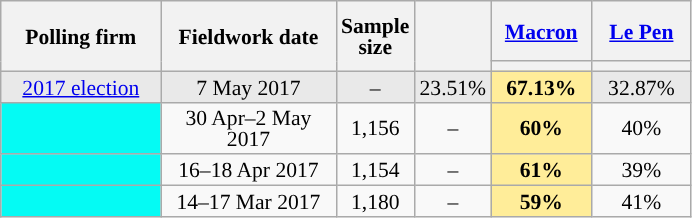<table class="wikitable sortable" style="text-align:center;font-size:90%;line-height:14px;">
<tr style="height:40px;">
<th style="width:100px;" rowspan="2">Polling firm</th>
<th style="width:110px;" rowspan="2">Fieldwork date</th>
<th style="width:35px;" rowspan="2">Sample<br>size</th>
<th style="width:30px;" rowspan="2"></th>
<th class="unsortable" style="width:60px;"><a href='#'>Macron</a><br></th>
<th class="unsortable" style="width:60px;"><a href='#'>Le Pen</a><br></th>
</tr>
<tr>
<th style="background:"></th>
<th style="background:"></th>
</tr>
<tr style="background:#E9E9E9;">
<td><a href='#'>2017 election</a></td>
<td data-sort-value="2017-05-07">7 May 2017</td>
<td>–</td>
<td>23.51%</td>
<td style="background:#FFED99;"><strong>67.13%</strong></td>
<td>32.87%</td>
</tr>
<tr>
<td style="background:#04FBF4;"></td>
<td data-sort-value="2017-05-02">30 Apr–2 May 2017</td>
<td>1,156</td>
<td>–</td>
<td style="background:#FFED99;"><strong>60%</strong></td>
<td>40%</td>
</tr>
<tr>
<td style="background:#04FBF4;"></td>
<td data-sort-value="2017-04-18">16–18 Apr 2017</td>
<td>1,154</td>
<td>–</td>
<td style="background:#FFED99;"><strong>61%</strong></td>
<td>39%</td>
</tr>
<tr>
<td style="background:#04FBF4;"></td>
<td data-sort-value="2017-03-17">14–17 Mar 2017</td>
<td>1,180</td>
<td>–</td>
<td style="background:#FFED99;"><strong>59%</strong></td>
<td>41%</td>
</tr>
</table>
